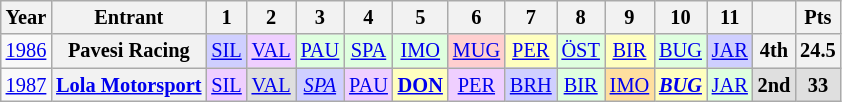<table class="wikitable" style="text-align:center; font-size:85%">
<tr>
<th>Year</th>
<th>Entrant</th>
<th>1</th>
<th>2</th>
<th>3</th>
<th>4</th>
<th>5</th>
<th>6</th>
<th>7</th>
<th>8</th>
<th>9</th>
<th>10</th>
<th>11</th>
<th></th>
<th>Pts</th>
</tr>
<tr>
<td><a href='#'>1986</a></td>
<th nowrap>Pavesi Racing</th>
<td style="background:#CFCFFF;"><a href='#'>SIL</a><br></td>
<td style="background:#EFCFFF;"><a href='#'>VAL</a><br></td>
<td style="background:#DFFFDF;"><a href='#'>PAU</a><br></td>
<td style="background:#DFFFDF;"><a href='#'>SPA</a><br></td>
<td style="background:#DFFFDF;"><a href='#'>IMO</a><br></td>
<td style="background:#FFCFCF;"><a href='#'>MUG</a><br></td>
<td style="background:#FFFFBF;"><a href='#'>PER</a><br></td>
<td style="background:#DFFFDF;"><a href='#'>ÖST</a><br></td>
<td style="background:#FFFFBF;"><a href='#'>BIR</a><br></td>
<td style="background:#DFFFDF;"><a href='#'>BUG</a><br></td>
<td style="background:#CFCFFF;"><a href='#'>JAR</a><br></td>
<th>4th</th>
<th>24.5</th>
</tr>
<tr>
<td><a href='#'>1987</a></td>
<th nowrap><a href='#'>Lola Motorsport</a></th>
<td style="background:#EFCFFF;"><a href='#'>SIL</a><br></td>
<td style="background:#DFDFDF;"><a href='#'>VAL</a><br></td>
<td style="background:#CFCFFF;"><em><a href='#'>SPA</a></em><br></td>
<td style="background:#EFCFFF;"><a href='#'>PAU</a><br></td>
<td style="background:#FFFFBF;"><strong><a href='#'>DON</a></strong><br></td>
<td style="background:#EFCFFF;"><a href='#'>PER</a><br></td>
<td style="background:#CFCFFF;"><a href='#'>BRH</a><br></td>
<td style="background:#DFFFDF;"><a href='#'>BIR</a><br></td>
<td style="background:#FFDF9F;"><a href='#'>IMO</a><br></td>
<td style="background:#FFFFBF;"><strong><em><a href='#'>BUG</a></em></strong><br></td>
<td style="background:#DFFFDF;"><a href='#'>JAR</a><br></td>
<td style="background:#DFDFDF;"><strong>2nd</strong></td>
<td style="background:#DFDFDF;"><strong>33</strong></td>
</tr>
</table>
